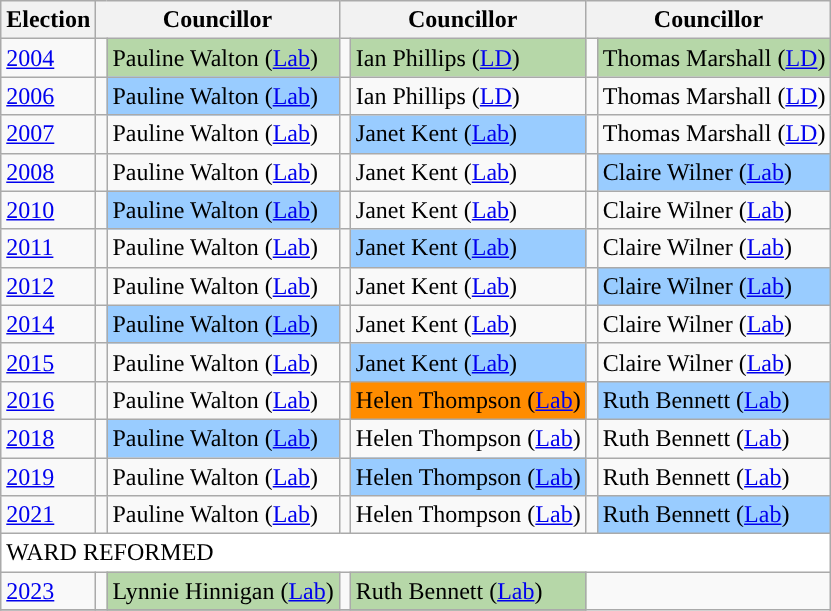<table class="wikitable">
<tr>
<th>Election</th>
<th colspan="2">Councillor</th>
<th colspan="2">Councillor</th>
<th colspan="2">Councillor</th>
</tr>
<tr>
<td><a href='#'>2004</a></td>
<td style="background-color: "></td>
<td bgcolor="#B6D7A8">Pauline Walton (<a href='#'>Lab</a>)</td>
<td style="background-color: "></td>
<td bgcolor="#B6D7A8">Ian Phillips (<a href='#'>LD</a>)</td>
<td style="background-color: "></td>
<td bgcolor="#B6D7A8">Thomas Marshall (<a href='#'>LD</a>)</td>
</tr>
<tr>
<td><a href='#'>2006</a></td>
<td style="background-color: "></td>
<td bgcolor="#99CCFF">Pauline Walton (<a href='#'>Lab</a>)</td>
<td style="background-color: "></td>
<td>Ian Phillips (<a href='#'>LD</a>)</td>
<td style="background-color: "></td>
<td>Thomas Marshall (<a href='#'>LD</a>)</td>
</tr>
<tr>
<td><a href='#'>2007</a></td>
<td style="background-color: "></td>
<td>Pauline Walton (<a href='#'>Lab</a>)</td>
<td style="background-color: "></td>
<td bgcolor="#99CCFF">Janet Kent (<a href='#'>Lab</a>)</td>
<td style="background-color: "></td>
<td>Thomas Marshall (<a href='#'>LD</a>)</td>
</tr>
<tr>
<td><a href='#'>2008</a></td>
<td style="background-color: "></td>
<td>Pauline Walton (<a href='#'>Lab</a>)</td>
<td style="background-color: "></td>
<td>Janet Kent (<a href='#'>Lab</a>)</td>
<td style="background-color: "></td>
<td bgcolor="#99CCFF">Claire Wilner (<a href='#'>Lab</a>)</td>
</tr>
<tr>
<td><a href='#'>2010</a></td>
<td style="background-color: "></td>
<td bgcolor="#99CCFF">Pauline Walton (<a href='#'>Lab</a>)</td>
<td style="background-color: "></td>
<td>Janet Kent (<a href='#'>Lab</a>)</td>
<td style="background-color: "></td>
<td>Claire Wilner (<a href='#'>Lab</a>)</td>
</tr>
<tr>
<td><a href='#'>2011</a></td>
<td style="background-color: "></td>
<td>Pauline Walton (<a href='#'>Lab</a>)</td>
<td style="background-color: "></td>
<td bgcolor="#99CCFF">Janet Kent (<a href='#'>Lab</a>)</td>
<td style="background-color: "></td>
<td>Claire Wilner (<a href='#'>Lab</a>)</td>
</tr>
<tr>
<td><a href='#'>2012</a></td>
<td style="background-color: "></td>
<td>Pauline Walton (<a href='#'>Lab</a>)</td>
<td style="background-color: "></td>
<td>Janet Kent (<a href='#'>Lab</a>)</td>
<td style="background-color: "></td>
<td bgcolor="#99CCFF">Claire Wilner (<a href='#'>Lab</a>)</td>
</tr>
<tr>
<td><a href='#'>2014</a></td>
<td style="background-color: "></td>
<td bgcolor="#99CCFF">Pauline Walton (<a href='#'>Lab</a>)</td>
<td style="background-color: "></td>
<td>Janet Kent (<a href='#'>Lab</a>)</td>
<td style="background-color: "></td>
<td>Claire Wilner (<a href='#'>Lab</a>)</td>
</tr>
<tr>
<td><a href='#'>2015</a></td>
<td style="background-color: "></td>
<td>Pauline Walton (<a href='#'>Lab</a>)</td>
<td style="background-color: "></td>
<td bgcolor="#99CCFF">Janet Kent (<a href='#'>Lab</a>)</td>
<td style="background-color: "></td>
<td>Claire Wilner (<a href='#'>Lab</a>)</td>
</tr>
<tr>
<td><a href='#'>2016</a></td>
<td style="background-color: "></td>
<td>Pauline Walton (<a href='#'>Lab</a>)</td>
<td style="background-color: "></td>
<td bgcolor="#FF8C00">Helen Thompson (<a href='#'>Lab</a>)</td>
<td style="background-color: "></td>
<td bgcolor="#99CCFF">Ruth Bennett (<a href='#'>Lab</a>)</td>
</tr>
<tr>
<td><a href='#'>2018</a></td>
<td style="background-color: "></td>
<td bgcolor="#99CCFF">Pauline Walton (<a href='#'>Lab</a>)</td>
<td style="background-color: "></td>
<td>Helen Thompson (<a href='#'>Lab</a>)</td>
<td style="background-color: "></td>
<td>Ruth Bennett (<a href='#'>Lab</a>)</td>
</tr>
<tr>
<td><a href='#'>2019</a></td>
<td style="background-color: "></td>
<td>Pauline Walton (<a href='#'>Lab</a>)</td>
<td style="background-color: "></td>
<td bgcolor="#99CCFF">Helen Thompson (<a href='#'>Lab</a>)</td>
<td style="background-color: "></td>
<td>Ruth Bennett (<a href='#'>Lab</a>)</td>
</tr>
<tr>
<td><a href='#'>2021</a></td>
<td style="background-color: "></td>
<td>Pauline Walton (<a href='#'>Lab</a>)</td>
<td style="background-color: "></td>
<td>Helen Thompson (<a href='#'>Lab</a>)</td>
<td style="background-color: "></td>
<td bgcolor="#99CCFF">Ruth Bennett (<a href='#'>Lab</a>)</td>
</tr>
<tr>
<td colspan="8" bgcolor="#FFF"><div>WARD REFORMED</div></td>
</tr>
<tr>
<td><a href='#'>2023</a></td>
<td style="background-color: "></td>
<td bgcolor="#B6D7A8">Lynnie Hinnigan (<a href='#'>Lab</a>)</td>
<td style="background-color: "></td>
<td bgcolor="#B6D7A8">Ruth Bennett (<a href='#'>Lab</a>)</td>
</tr>
<tr>
</tr>
</table>
